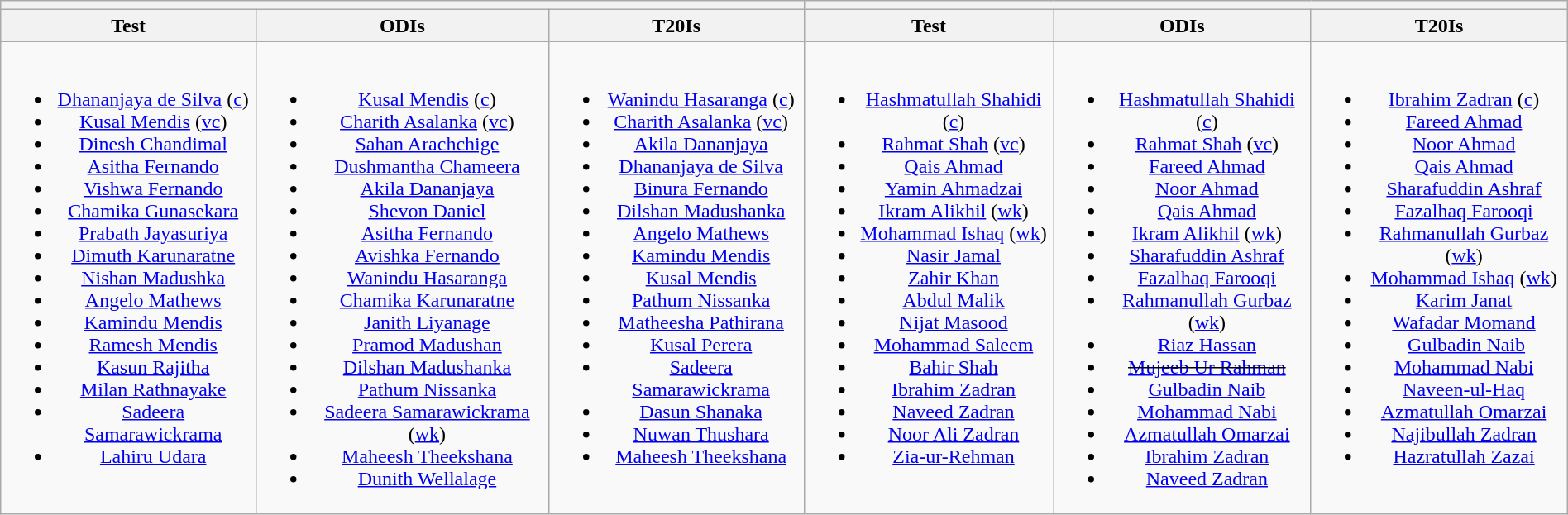<table class="wikitable" style="text-align:center; margin:auto">
<tr>
<th colspan=3></th>
<th colspan=3></th>
</tr>
<tr>
<th>Test</th>
<th>ODIs</th>
<th>T20Is</th>
<th>Test</th>
<th>ODIs</th>
<th>T20Is</th>
</tr>
<tr style="vertical-align:top">
<td><br><ul><li><a href='#'>Dhananjaya de Silva</a> (<a href='#'>c</a>)</li><li><a href='#'>Kusal Mendis</a> (<a href='#'>vc</a>)</li><li><a href='#'>Dinesh Chandimal</a></li><li><a href='#'>Asitha Fernando</a></li><li><a href='#'>Vishwa Fernando</a></li><li><a href='#'>Chamika Gunasekara</a></li><li><a href='#'>Prabath Jayasuriya</a></li><li><a href='#'>Dimuth Karunaratne</a></li><li><a href='#'>Nishan Madushka</a></li><li><a href='#'>Angelo Mathews</a></li><li><a href='#'>Kamindu Mendis</a></li><li><a href='#'>Ramesh Mendis</a></li><li><a href='#'>Kasun Rajitha</a></li><li><a href='#'>Milan Rathnayake</a></li><li><a href='#'>Sadeera Samarawickrama</a></li><li><a href='#'>Lahiru Udara</a></li></ul></td>
<td><br><ul><li><a href='#'>Kusal Mendis</a> (<a href='#'>c</a>)</li><li><a href='#'>Charith Asalanka</a> (<a href='#'>vc</a>)</li><li><a href='#'>Sahan Arachchige</a></li><li><a href='#'>Dushmantha Chameera</a></li><li><a href='#'>Akila Dananjaya</a></li><li><a href='#'>Shevon Daniel</a></li><li><a href='#'>Asitha Fernando</a></li><li><a href='#'>Avishka Fernando</a></li><li><a href='#'>Wanindu Hasaranga</a></li><li><a href='#'>Chamika Karunaratne</a></li><li><a href='#'>Janith Liyanage</a></li><li><a href='#'>Pramod Madushan</a></li><li><a href='#'>Dilshan Madushanka</a></li><li><a href='#'>Pathum Nissanka</a></li><li><a href='#'>Sadeera Samarawickrama</a> (<a href='#'>wk</a>)</li><li><a href='#'>Maheesh Theekshana</a></li><li><a href='#'>Dunith Wellalage</a></li></ul></td>
<td><br><ul><li><a href='#'>Wanindu Hasaranga</a> (<a href='#'>c</a>)</li><li><a href='#'>Charith Asalanka</a> (<a href='#'>vc</a>)</li><li><a href='#'>Akila Dananjaya</a></li><li><a href='#'>Dhananjaya de Silva</a></li><li><a href='#'>Binura Fernando</a></li><li><a href='#'>Dilshan Madushanka</a></li><li><a href='#'>Angelo Mathews</a></li><li><a href='#'>Kamindu Mendis</a></li><li><a href='#'>Kusal Mendis</a></li><li><a href='#'>Pathum Nissanka</a></li><li><a href='#'>Matheesha Pathirana</a></li><li><a href='#'>Kusal Perera</a></li><li><a href='#'>Sadeera Samarawickrama</a></li><li><a href='#'>Dasun Shanaka</a></li><li><a href='#'>Nuwan Thushara</a></li><li><a href='#'>Maheesh Theekshana</a></li></ul></td>
<td><br><ul><li><a href='#'>Hashmatullah Shahidi</a> (<a href='#'>c</a>)</li><li><a href='#'>Rahmat Shah</a> (<a href='#'>vc</a>)</li><li><a href='#'>Qais Ahmad</a></li><li><a href='#'>Yamin Ahmadzai</a></li><li><a href='#'>Ikram Alikhil</a> (<a href='#'>wk</a>)</li><li><a href='#'>Mohammad Ishaq</a> (<a href='#'>wk</a>)</li><li><a href='#'>Nasir Jamal</a></li><li><a href='#'>Zahir Khan</a></li><li><a href='#'>Abdul Malik</a></li><li><a href='#'>Nijat Masood</a></li><li><a href='#'>Mohammad Saleem</a></li><li><a href='#'>Bahir Shah</a></li><li><a href='#'>Ibrahim Zadran</a></li><li><a href='#'>Naveed Zadran</a></li><li><a href='#'>Noor Ali Zadran</a></li><li><a href='#'>Zia-ur-Rehman</a></li></ul></td>
<td><br><ul><li><a href='#'>Hashmatullah Shahidi</a> (<a href='#'>c</a>)</li><li><a href='#'>Rahmat Shah</a> (<a href='#'>vc</a>)</li><li><a href='#'>Fareed Ahmad</a></li><li><a href='#'>Noor Ahmad</a></li><li><a href='#'>Qais Ahmad</a></li><li><a href='#'>Ikram Alikhil</a> (<a href='#'>wk</a>)</li><li><a href='#'>Sharafuddin Ashraf</a></li><li><a href='#'>Fazalhaq Farooqi</a></li><li><a href='#'>Rahmanullah Gurbaz</a> (<a href='#'>wk</a>)</li><li><a href='#'>Riaz Hassan</a></li><li><s><a href='#'>Mujeeb Ur Rahman</a></s></li><li><a href='#'>Gulbadin Naib</a></li><li><a href='#'>Mohammad Nabi</a></li><li><a href='#'>Azmatullah Omarzai</a></li><li><a href='#'>Ibrahim Zadran</a></li><li><a href='#'>Naveed Zadran</a></li></ul></td>
<td><br><ul><li><a href='#'>Ibrahim Zadran</a> (<a href='#'>c</a>)</li><li><a href='#'>Fareed Ahmad</a></li><li><a href='#'>Noor Ahmad</a></li><li><a href='#'>Qais Ahmad</a></li><li><a href='#'>Sharafuddin Ashraf</a></li><li><a href='#'>Fazalhaq Farooqi</a></li><li><a href='#'>Rahmanullah Gurbaz</a> (<a href='#'>wk</a>)</li><li><a href='#'>Mohammad Ishaq</a> (<a href='#'>wk</a>)</li><li><a href='#'>Karim Janat</a></li><li><a href='#'>Wafadar Momand</a></li><li> <a href='#'>Gulbadin Naib</a></li><li><a href='#'>Mohammad Nabi</a></li><li><a href='#'>Naveen-ul-Haq</a></li><li><a href='#'>Azmatullah Omarzai</a></li><li><a href='#'>Najibullah Zadran</a></li><li><a href='#'>Hazratullah Zazai</a></li></ul></td>
</tr>
</table>
